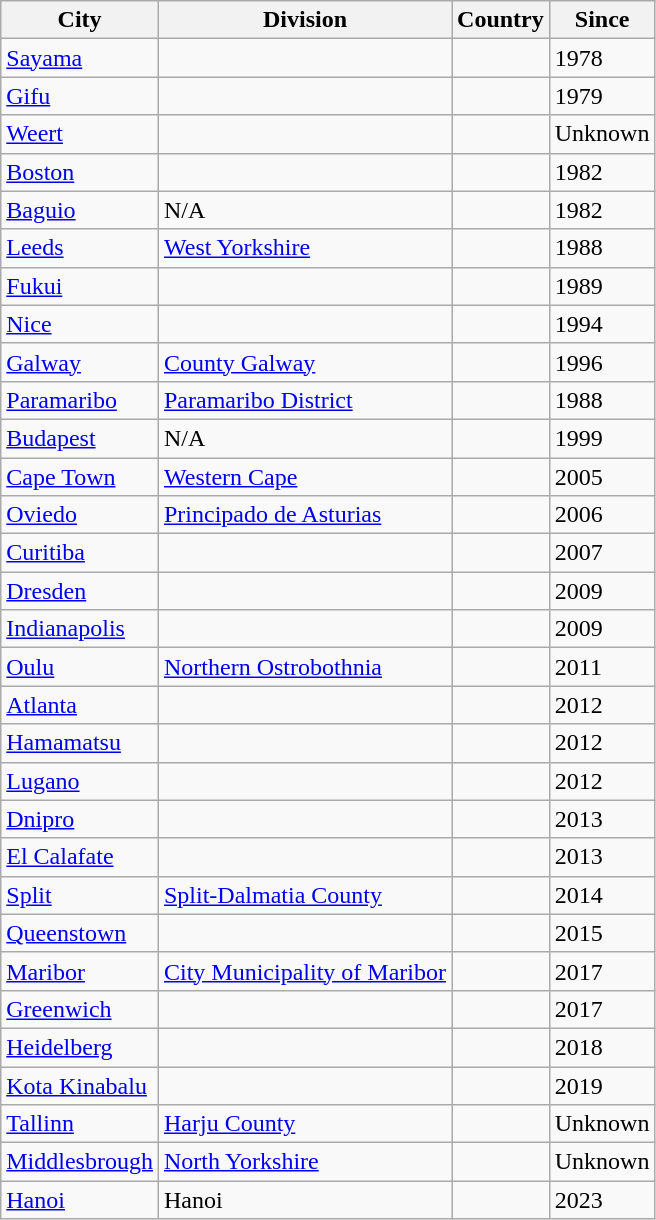<table class="wikitable">
<tr class="hintergrundfarbe5">
<th>City</th>
<th>Division</th>
<th>Country</th>
<th>Since</th>
</tr>
<tr>
<td><a href='#'>Sayama</a></td>
<td></td>
<td></td>
<td>1978</td>
</tr>
<tr>
<td><a href='#'>Gifu</a></td>
<td></td>
<td></td>
<td>1979</td>
</tr>
<tr>
<td><a href='#'>Weert</a></td>
<td></td>
<td></td>
<td>Unknown</td>
</tr>
<tr>
<td><a href='#'>Boston</a></td>
<td></td>
<td></td>
<td>1982</td>
</tr>
<tr>
<td><a href='#'>Baguio</a></td>
<td>N/A</td>
<td></td>
<td>1982</td>
</tr>
<tr>
<td><a href='#'>Leeds</a></td>
<td><a href='#'>West Yorkshire</a></td>
<td></td>
<td>1988</td>
</tr>
<tr>
<td><a href='#'>Fukui</a></td>
<td></td>
<td></td>
<td>1989</td>
</tr>
<tr>
<td><a href='#'>Nice</a></td>
<td></td>
<td></td>
<td>1994</td>
</tr>
<tr>
<td><a href='#'>Galway</a></td>
<td><a href='#'>County Galway</a></td>
<td></td>
<td>1996</td>
</tr>
<tr>
<td><a href='#'>Paramaribo</a></td>
<td><a href='#'>Paramaribo District</a></td>
<td></td>
<td>1988</td>
</tr>
<tr>
<td><a href='#'>Budapest</a></td>
<td>N/A</td>
<td></td>
<td>1999</td>
</tr>
<tr>
<td><a href='#'>Cape Town</a></td>
<td><a href='#'>Western Cape</a></td>
<td></td>
<td>2005</td>
</tr>
<tr>
<td><a href='#'>Oviedo</a></td>
<td><a href='#'>Principado de Asturias</a></td>
<td></td>
<td>2006</td>
</tr>
<tr>
<td><a href='#'>Curitiba</a></td>
<td></td>
<td></td>
<td>2007</td>
</tr>
<tr>
<td><a href='#'>Dresden</a></td>
<td></td>
<td></td>
<td>2009</td>
</tr>
<tr>
<td><a href='#'>Indianapolis</a></td>
<td></td>
<td></td>
<td>2009</td>
</tr>
<tr>
<td><a href='#'>Oulu</a></td>
<td><a href='#'>Northern Ostrobothnia</a></td>
<td></td>
<td>2011</td>
</tr>
<tr>
<td><a href='#'>Atlanta</a></td>
<td></td>
<td></td>
<td>2012</td>
</tr>
<tr>
<td><a href='#'>Hamamatsu</a></td>
<td></td>
<td></td>
<td>2012</td>
</tr>
<tr>
<td><a href='#'>Lugano</a></td>
<td></td>
<td></td>
<td>2012</td>
</tr>
<tr>
<td><a href='#'>Dnipro</a></td>
<td></td>
<td></td>
<td>2013</td>
</tr>
<tr>
<td><a href='#'>El Calafate</a></td>
<td></td>
<td></td>
<td>2013</td>
</tr>
<tr>
<td><a href='#'>Split</a></td>
<td> <a href='#'>Split-Dalmatia County</a></td>
<td></td>
<td>2014</td>
</tr>
<tr>
<td><a href='#'>Queenstown</a></td>
<td></td>
<td></td>
<td>2015</td>
</tr>
<tr>
<td><a href='#'>Maribor</a></td>
<td><a href='#'>City Municipality of Maribor</a></td>
<td></td>
<td>2017</td>
</tr>
<tr>
<td><a href='#'>Greenwich</a></td>
<td></td>
<td></td>
<td>2017</td>
</tr>
<tr>
<td><a href='#'>Heidelberg</a></td>
<td></td>
<td></td>
<td>2018</td>
</tr>
<tr>
<td><a href='#'>Kota Kinabalu</a></td>
<td></td>
<td></td>
<td>2019</td>
</tr>
<tr>
<td><a href='#'>Tallinn</a></td>
<td> <a href='#'>Harju County</a></td>
<td></td>
<td>Unknown</td>
</tr>
<tr>
<td><a href='#'>Middlesbrough</a></td>
<td><a href='#'>North Yorkshire</a></td>
<td></td>
<td>Unknown</td>
</tr>
<tr>
<td><a href='#'>Hanoi</a></td>
<td>Hanoi</td>
<td></td>
<td>2023</td>
</tr>
</table>
